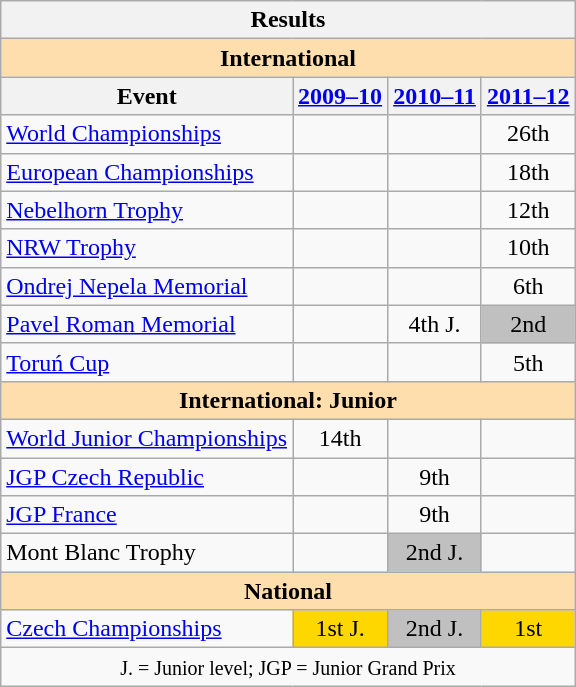<table class="wikitable" style="text-align:center">
<tr>
<th colspan=4 align=center><strong>Results</strong></th>
</tr>
<tr>
<th style="background-color: #ffdead; " colspan=4 align=center><strong>International</strong></th>
</tr>
<tr>
<th>Event</th>
<th><a href='#'>2009–10</a></th>
<th><a href='#'>2010–11</a></th>
<th><a href='#'>2011–12</a></th>
</tr>
<tr>
<td align=left><a href='#'>World Championships</a></td>
<td></td>
<td></td>
<td>26th</td>
</tr>
<tr>
<td align=left><a href='#'>European Championships</a></td>
<td></td>
<td></td>
<td>18th</td>
</tr>
<tr>
<td align=left><a href='#'>Nebelhorn Trophy</a></td>
<td></td>
<td></td>
<td>12th</td>
</tr>
<tr>
<td align=left><a href='#'>NRW Trophy</a></td>
<td></td>
<td></td>
<td>10th</td>
</tr>
<tr>
<td align=left><a href='#'>Ondrej Nepela Memorial</a></td>
<td></td>
<td></td>
<td>6th</td>
</tr>
<tr>
<td align=left><a href='#'>Pavel Roman Memorial</a></td>
<td></td>
<td>4th J.</td>
<td bgcolor=silver>2nd</td>
</tr>
<tr>
<td align=left><a href='#'>Toruń Cup</a></td>
<td></td>
<td></td>
<td>5th</td>
</tr>
<tr>
<th style="background-color: #ffdead; " colspan=4 align=center><strong>International: Junior</strong></th>
</tr>
<tr>
<td align=left><a href='#'>World Junior Championships</a></td>
<td>14th</td>
<td></td>
<td></td>
</tr>
<tr>
<td align=left><a href='#'>JGP Czech Republic</a></td>
<td></td>
<td>9th</td>
<td></td>
</tr>
<tr>
<td align=left><a href='#'>JGP France</a></td>
<td></td>
<td>9th</td>
<td></td>
</tr>
<tr>
<td align=left>Mont Blanc Trophy</td>
<td></td>
<td bgcolor=silver>2nd J.</td>
<td></td>
</tr>
<tr>
<th style="background-color: #ffdead; " colspan=4 align=center><strong>National</strong></th>
</tr>
<tr>
<td align=left><a href='#'>Czech Championships</a></td>
<td bgcolor=gold>1st J.</td>
<td bgcolor=silver>2nd J.</td>
<td bgcolor=gold>1st</td>
</tr>
<tr>
<td colspan=4 align=center><small> J. = Junior level; JGP = Junior Grand Prix </small></td>
</tr>
</table>
